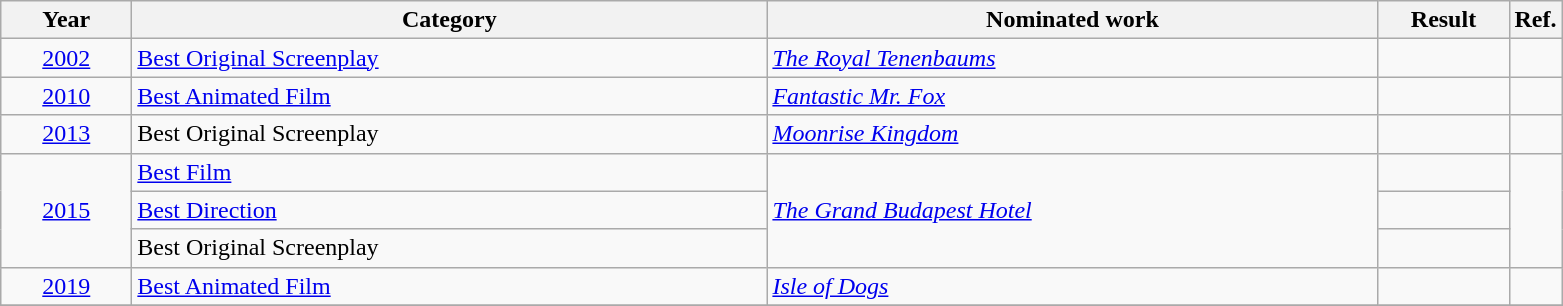<table class=wikitable>
<tr>
<th scope="col" style="width:5em;">Year</th>
<th scope="col" style="width:26em;">Category</th>
<th scope="col" style="width:25em;">Nominated work</th>
<th scope="col" style="width:5em;">Result</th>
<th>Ref.</th>
</tr>
<tr>
<td style="text-align:center;"><a href='#'>2002</a></td>
<td><a href='#'>Best Original Screenplay</a></td>
<td><em><a href='#'>The Royal Tenenbaums</a></em></td>
<td></td>
<td style="text-align:center;"></td>
</tr>
<tr>
<td style="text-align:center;"><a href='#'>2010</a></td>
<td><a href='#'>Best Animated Film</a></td>
<td><em><a href='#'>Fantastic Mr. Fox</a></em></td>
<td></td>
<td style="text-align:center;"></td>
</tr>
<tr>
<td style="text-align:center;"><a href='#'>2013</a></td>
<td>Best Original Screenplay</td>
<td><em><a href='#'>Moonrise Kingdom</a></em></td>
<td></td>
<td style="text-align:center;"></td>
</tr>
<tr>
<td style="text-align:center;", rowspan=3><a href='#'>2015</a></td>
<td><a href='#'>Best Film</a></td>
<td rowspan=3><em><a href='#'>The Grand Budapest Hotel</a></em></td>
<td></td>
<td style="text-align:center;", rowspan=3></td>
</tr>
<tr>
<td><a href='#'>Best Direction</a></td>
<td></td>
</tr>
<tr>
<td>Best Original Screenplay</td>
<td></td>
</tr>
<tr>
<td style="text-align:center;"><a href='#'>2019</a></td>
<td><a href='#'>Best Animated Film</a></td>
<td><em><a href='#'>Isle of Dogs</a></em></td>
<td></td>
<td style="text-align:center;"></td>
</tr>
<tr>
</tr>
</table>
